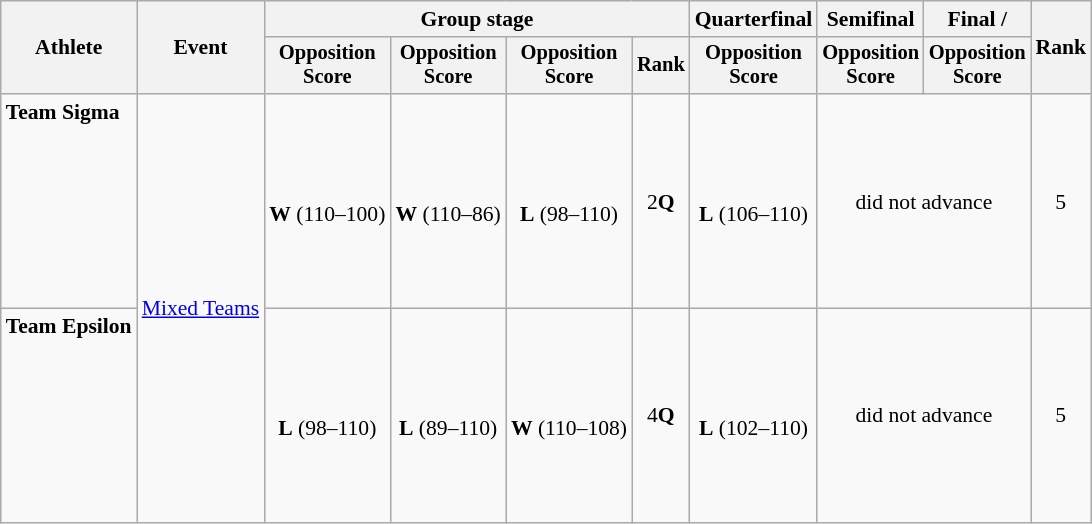<table class="wikitable" style="font-size:90%">
<tr>
<th rowspan=2>Athlete</th>
<th rowspan=2>Event</th>
<th colspan=4>Group stage</th>
<th>Quarterfinal</th>
<th>Semifinal</th>
<th>Final / </th>
<th rowspan=2>Rank</th>
</tr>
<tr style="font-size:95%">
<th>Opposition<br>Score</th>
<th>Opposition<br>Score</th>
<th>Opposition<br>Score</th>
<th>Rank</th>
<th>Opposition<br>Score</th>
<th>Opposition<br>Score</th>
<th>Opposition<br>Score</th>
</tr>
<tr align=center>
<td align=left><strong>Team Sigma</strong> <br><br><br><br><br><br><br><br></td>
<td rowspan=2 align=left><a href='#'>Mixed Teams</a></td>
<td><br><strong>W</strong> (110–100)</td>
<td><br><strong>W</strong> (110–86)</td>
<td><br><strong>L</strong> (98–110)</td>
<td>2<strong>Q</strong></td>
<td><br><strong>L</strong> (106–110)</td>
<td colspan=2>did not advance</td>
<td>5</td>
</tr>
<tr align=center>
<td align=left><strong>Team Epsilon</strong> <br><br><br><br><br><br><br><br></td>
<td><br><strong>L</strong> (98–110)</td>
<td><br><strong>L</strong> (89–110)</td>
<td><br><strong>W</strong> (110–108)</td>
<td>4<strong>Q</strong></td>
<td><br><strong>L</strong> (102–110)</td>
<td colspan=2>did not advance</td>
<td>5</td>
</tr>
</table>
